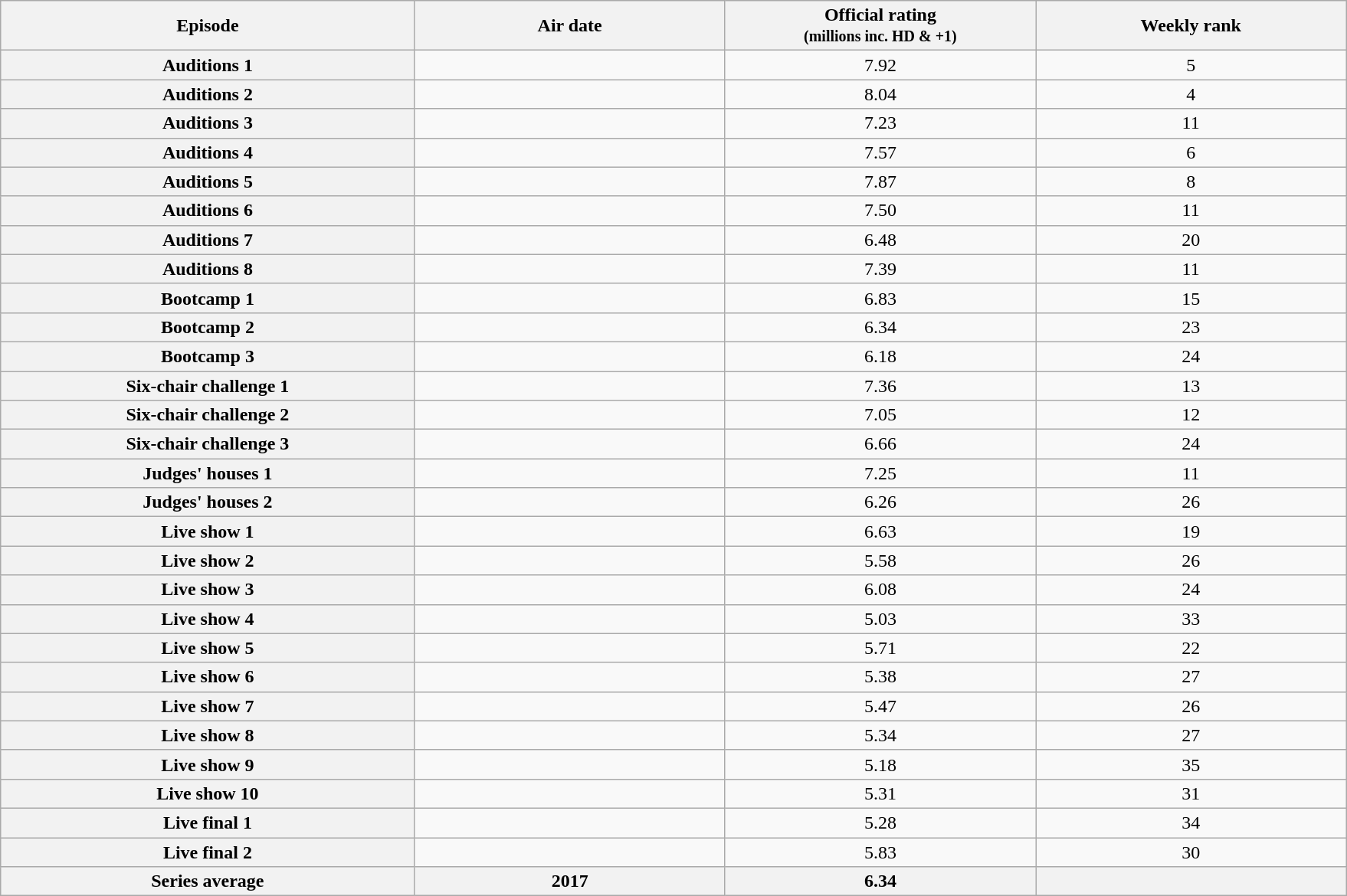<table class="wikitable sortable" style="text-align:center">
<tr>
<th scope="col" style="width:16%">Episode</th>
<th scope="col" style="width:12%">Air date</th>
<th scope="col" style="width:12%">Official rating<br><small>(millions inc. HD & +1)</small></th>
<th scope="col" style="width:12%">Weekly rank</th>
</tr>
<tr>
<th scope="row">Auditions 1</th>
<td></td>
<td>7.92</td>
<td>5</td>
</tr>
<tr>
<th scope="row">Auditions 2</th>
<td></td>
<td>8.04</td>
<td>4</td>
</tr>
<tr>
<th scope="row">Auditions 3</th>
<td></td>
<td>7.23</td>
<td>11</td>
</tr>
<tr>
<th scope="row">Auditions 4</th>
<td></td>
<td>7.57</td>
<td>6</td>
</tr>
<tr>
<th scope="row">Auditions 5</th>
<td></td>
<td>7.87</td>
<td>8</td>
</tr>
<tr>
<th scope="row">Auditions 6</th>
<td></td>
<td>7.50</td>
<td>11</td>
</tr>
<tr>
<th scope="row">Auditions 7</th>
<td></td>
<td>6.48</td>
<td>20</td>
</tr>
<tr>
<th scope="row">Auditions 8</th>
<td></td>
<td>7.39</td>
<td>11</td>
</tr>
<tr>
<th scope="row">Bootcamp 1</th>
<td></td>
<td>6.83</td>
<td>15</td>
</tr>
<tr>
<th scope="row">Bootcamp 2</th>
<td></td>
<td>6.34</td>
<td>23</td>
</tr>
<tr>
<th scope="row">Bootcamp 3</th>
<td></td>
<td>6.18</td>
<td>24</td>
</tr>
<tr>
<th scope="row">Six-chair challenge 1</th>
<td></td>
<td>7.36</td>
<td>13</td>
</tr>
<tr>
<th scope="row">Six-chair challenge 2</th>
<td></td>
<td>7.05</td>
<td>12</td>
</tr>
<tr>
<th scope="row">Six-chair challenge 3</th>
<td></td>
<td>6.66</td>
<td>24</td>
</tr>
<tr>
<th scope="row">Judges' houses 1</th>
<td></td>
<td>7.25</td>
<td>11</td>
</tr>
<tr>
<th scope="row">Judges' houses 2</th>
<td></td>
<td>6.26</td>
<td>26</td>
</tr>
<tr>
<th scope="row">Live show 1</th>
<td></td>
<td>6.63</td>
<td>19</td>
</tr>
<tr>
<th scope="row">Live show 2</th>
<td></td>
<td>5.58</td>
<td>26</td>
</tr>
<tr>
<th scope="row">Live show 3</th>
<td></td>
<td>6.08</td>
<td>24</td>
</tr>
<tr>
<th scope="row">Live show 4</th>
<td></td>
<td>5.03</td>
<td>33</td>
</tr>
<tr>
<th scope="row">Live show 5</th>
<td></td>
<td>5.71</td>
<td>22</td>
</tr>
<tr>
<th scope="row">Live show 6</th>
<td></td>
<td>5.38</td>
<td>27</td>
</tr>
<tr>
<th scope="row">Live show 7</th>
<td></td>
<td>5.47</td>
<td>26</td>
</tr>
<tr>
<th scope="row">Live show 8</th>
<td></td>
<td>5.34</td>
<td>27</td>
</tr>
<tr>
<th scope="row">Live show 9</th>
<td></td>
<td>5.18</td>
<td>35</td>
</tr>
<tr>
<th scope="row">Live show 10</th>
<td></td>
<td>5.31</td>
<td>31</td>
</tr>
<tr>
<th scope="row">Live final 1</th>
<td></td>
<td>5.28</td>
<td>34</td>
</tr>
<tr>
<th scope="row">Live final 2</th>
<td></td>
<td>5.83</td>
<td>30</td>
</tr>
<tr>
<th>Series average</th>
<th>2017</th>
<th>6.34</th>
<th></th>
</tr>
</table>
